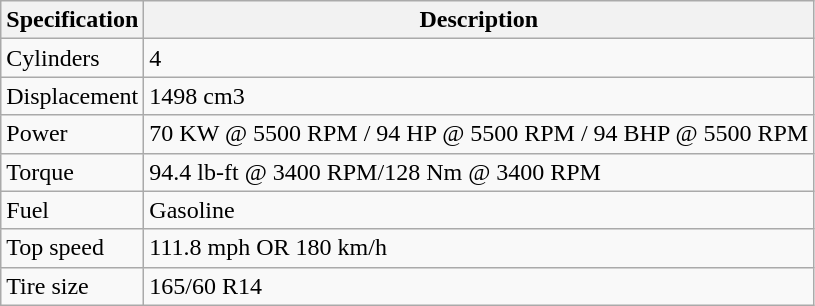<table class="wikitable">
<tr>
<th>Specification</th>
<th>Description</th>
</tr>
<tr>
<td>Cylinders</td>
<td>4</td>
</tr>
<tr>
<td>Displacement</td>
<td>1498 cm3</td>
</tr>
<tr>
<td>Power</td>
<td>70 KW @ 5500 RPM / 94 HP @ 5500 RPM / 94 BHP @ 5500 RPM</td>
</tr>
<tr>
<td>Torque</td>
<td>94.4 lb-ft @ 3400 RPM/128 Nm @ 3400 RPM</td>
</tr>
<tr>
<td>Fuel</td>
<td>Gasoline</td>
</tr>
<tr>
<td>Top speed</td>
<td>111.8 mph OR 180 km/h</td>
</tr>
<tr>
<td>Tire size</td>
<td>165/60 R14</td>
</tr>
</table>
